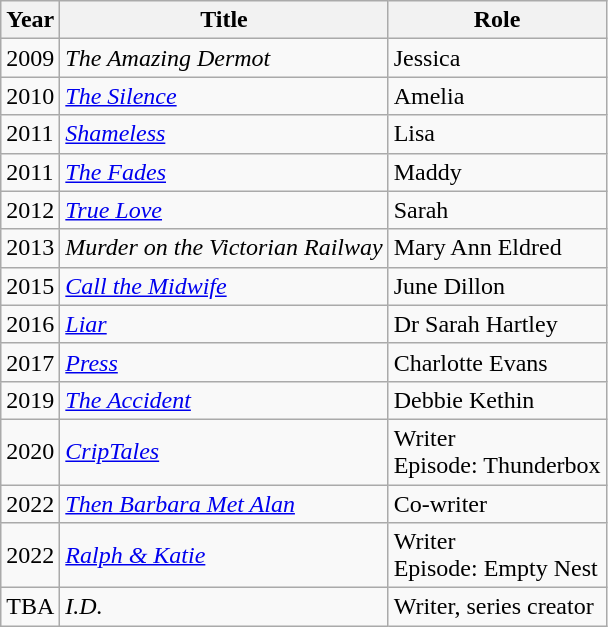<table class="wikitable">
<tr>
<th>Year</th>
<th>Title</th>
<th>Role</th>
</tr>
<tr>
<td>2009</td>
<td><em>The Amazing Dermot</em></td>
<td>Jessica</td>
</tr>
<tr>
<td>2010</td>
<td><em><a href='#'>The Silence</a></em></td>
<td>Amelia</td>
</tr>
<tr>
<td>2011</td>
<td><em><a href='#'>Shameless</a></em></td>
<td>Lisa</td>
</tr>
<tr>
<td>2011</td>
<td><em><a href='#'>The Fades</a></em></td>
<td>Maddy</td>
</tr>
<tr>
<td>2012</td>
<td><em><a href='#'>True Love</a></em></td>
<td>Sarah</td>
</tr>
<tr>
<td>2013</td>
<td><em>Murder on the Victorian Railway</em></td>
<td>Mary Ann Eldred</td>
</tr>
<tr>
<td>2015</td>
<td><em><a href='#'>Call the Midwife</a></em></td>
<td>June Dillon</td>
</tr>
<tr>
<td>2016</td>
<td><em><a href='#'>Liar</a></em></td>
<td>Dr Sarah Hartley</td>
</tr>
<tr>
<td>2017</td>
<td><em><a href='#'>Press</a></em></td>
<td>Charlotte Evans</td>
</tr>
<tr>
<td>2019</td>
<td><em><a href='#'>The Accident</a></em></td>
<td>Debbie Kethin</td>
</tr>
<tr>
<td>2020</td>
<td><em><a href='#'>CripTales</a></em></td>
<td>Writer<br> Episode: Thunderbox</td>
</tr>
<tr>
<td>2022</td>
<td><em><a href='#'>Then Barbara Met Alan</a></em></td>
<td>Co-writer</td>
</tr>
<tr>
<td>2022</td>
<td><em><a href='#'>Ralph & Katie</a></em></td>
<td>Writer<br> Episode: Empty Nest</td>
</tr>
<tr>
<td>TBA</td>
<td><em>I.D.</em></td>
<td>Writer, series creator</td>
</tr>
</table>
